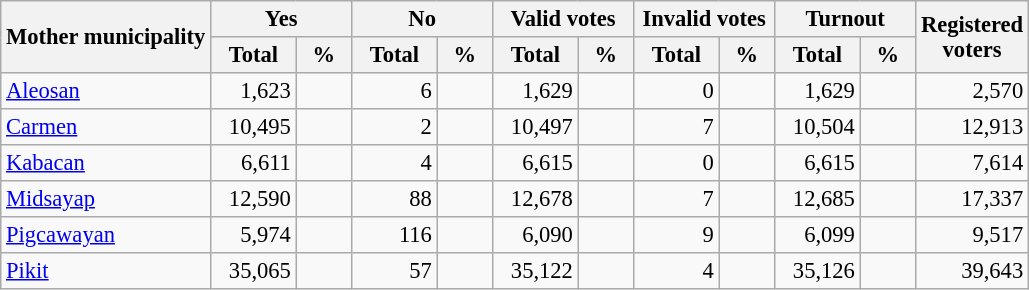<table class="wikitable sortable" style="text-align:right; font-size:94%">
<tr>
<th colspan="2" rowspan="2">Mother municipality</th>
<th colspan="2">Yes</th>
<th colspan="2">No</th>
<th colspan="2">Valid votes</th>
<th colspan="2">Invalid votes</th>
<th colspan="2">Turnout</th>
<th width="50px" rowspan="2">Registered voters</th>
</tr>
<tr>
<th width="50px">Total</th>
<th width="30px">%</th>
<th width="50px">Total</th>
<th width="30px">%</th>
<th width="50px">Total</th>
<th width="30px">%</th>
<th width="50px">Total</th>
<th width="30px">%</th>
<th width="50px">Total</th>
<th width="30px">%</th>
</tr>
<tr>
<td colspan="2" align="left"><a href='#'>Aleosan</a></td>
<td>1,623</td>
<td></td>
<td>6</td>
<td></td>
<td>1,629</td>
<td></td>
<td>0</td>
<td></td>
<td>1,629</td>
<td></td>
<td>2,570</td>
</tr>
<tr>
<td colspan="2" align="left"><a href='#'>Carmen</a></td>
<td>10,495</td>
<td></td>
<td>2</td>
<td></td>
<td>10,497</td>
<td></td>
<td>7</td>
<td></td>
<td>10,504</td>
<td></td>
<td>12,913</td>
</tr>
<tr>
<td colspan="2" align="left"><a href='#'>Kabacan</a></td>
<td>6,611</td>
<td></td>
<td>4</td>
<td></td>
<td>6,615</td>
<td></td>
<td>0</td>
<td></td>
<td>6,615</td>
<td></td>
<td>7,614</td>
</tr>
<tr>
<td colspan="2" align="left"><a href='#'>Midsayap</a></td>
<td>12,590</td>
<td></td>
<td>88</td>
<td></td>
<td>12,678</td>
<td></td>
<td>7</td>
<td></td>
<td>12,685</td>
<td></td>
<td>17,337</td>
</tr>
<tr>
<td colspan="2" align="left"><a href='#'>Pigcawayan</a></td>
<td>5,974</td>
<td></td>
<td>116</td>
<td></td>
<td>6,090</td>
<td></td>
<td>9</td>
<td></td>
<td>6,099</td>
<td></td>
<td>9,517</td>
</tr>
<tr>
<td colspan="2" align="left"><a href='#'>Pikit</a></td>
<td>35,065</td>
<td></td>
<td>57</td>
<td></td>
<td>35,122</td>
<td></td>
<td>4</td>
<td></td>
<td>35,126</td>
<td></td>
<td>39,643</td>
</tr>
</table>
